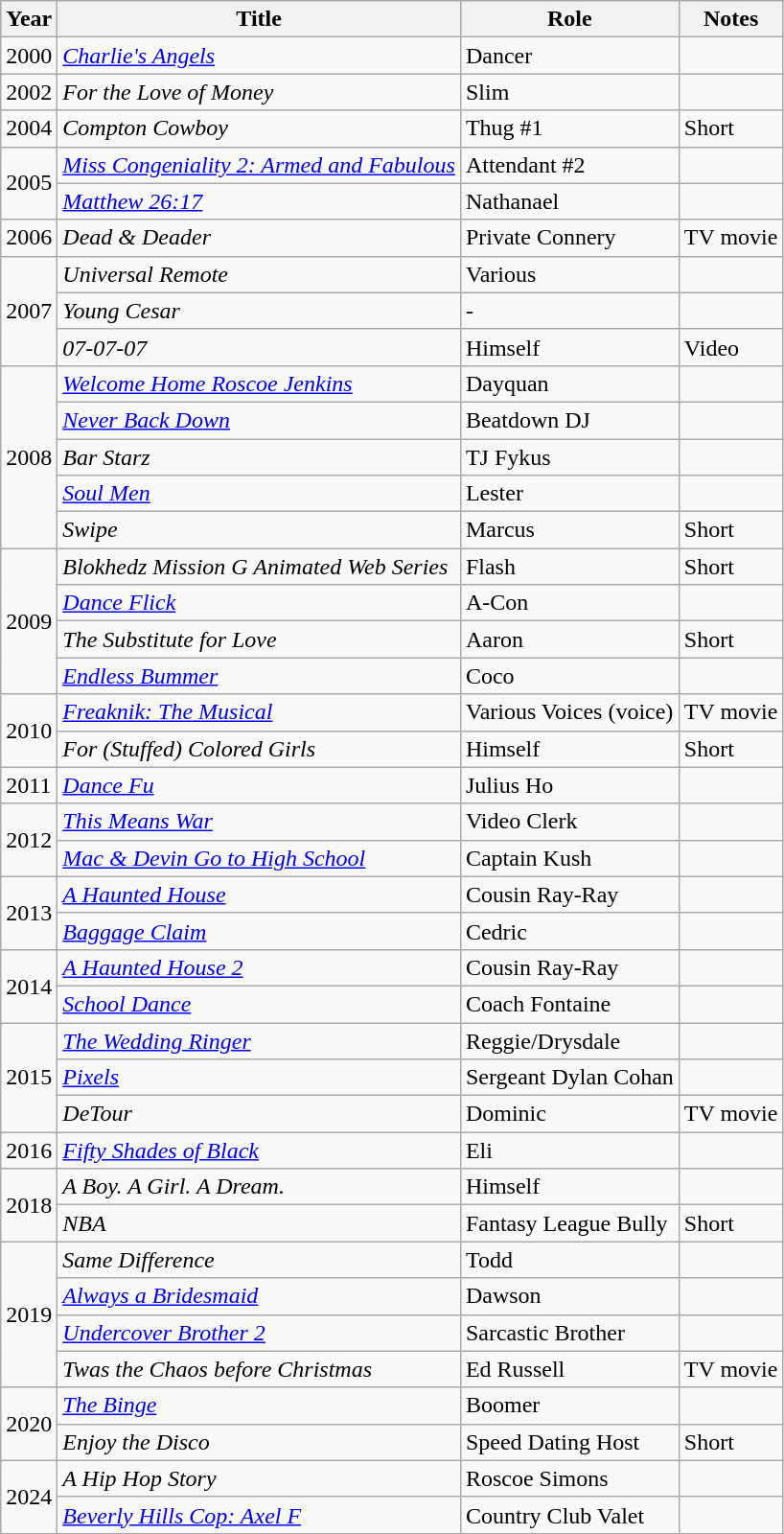<table class="wikitable plainrowheaders sortable" style="margin-right: 0;">
<tr>
<th>Year</th>
<th>Title</th>
<th>Role</th>
<th>Notes</th>
</tr>
<tr>
<td>2000</td>
<td><em><a href='#'>Charlie's Angels</a></em></td>
<td>Dancer</td>
<td></td>
</tr>
<tr>
<td>2002</td>
<td><em>For the Love of Money</em></td>
<td>Slim</td>
<td></td>
</tr>
<tr>
<td>2004</td>
<td><em>Compton Cowboy</em></td>
<td>Thug #1</td>
<td>Short</td>
</tr>
<tr>
<td rowspan=2>2005</td>
<td><em><a href='#'>Miss Congeniality 2: Armed and Fabulous</a></em></td>
<td>Attendant #2</td>
<td></td>
</tr>
<tr>
<td><em><a href='#'>Matthew 26:17</a></em></td>
<td>Nathanael</td>
<td></td>
</tr>
<tr>
<td>2006</td>
<td><em>Dead & Deader</em></td>
<td>Private Connery</td>
<td>TV movie</td>
</tr>
<tr>
<td rowspan=3>2007</td>
<td><em>Universal Remote</em></td>
<td>Various</td>
<td></td>
</tr>
<tr>
<td><em>Young Cesar</em></td>
<td>-</td>
<td></td>
</tr>
<tr>
<td><em>07-07-07</em></td>
<td>Himself</td>
<td>Video</td>
</tr>
<tr>
<td rowspan=5>2008</td>
<td><em><a href='#'>Welcome Home Roscoe Jenkins</a></em></td>
<td>Dayquan</td>
<td></td>
</tr>
<tr>
<td><em><a href='#'>Never Back Down</a></em></td>
<td>Beatdown DJ</td>
<td></td>
</tr>
<tr>
<td><em>Bar Starz</em></td>
<td>TJ Fykus</td>
<td></td>
</tr>
<tr>
<td><em><a href='#'>Soul Men</a></em></td>
<td>Lester</td>
<td></td>
</tr>
<tr>
<td><em>Swipe</em></td>
<td>Marcus</td>
<td>Short</td>
</tr>
<tr>
<td rowspan=4>2009</td>
<td><em>Blokhedz Mission G Animated Web Series</em></td>
<td>Flash</td>
<td>Short</td>
</tr>
<tr>
<td><em><a href='#'>Dance Flick</a></em></td>
<td>A-Con</td>
<td></td>
</tr>
<tr>
<td><em>The Substitute for Love</em></td>
<td>Aaron</td>
<td>Short</td>
</tr>
<tr>
<td><em><a href='#'>Endless Bummer</a></em></td>
<td>Coco</td>
<td></td>
</tr>
<tr>
<td rowspan=2>2010</td>
<td><em><a href='#'>Freaknik: The Musical</a></em></td>
<td>Various Voices (voice)</td>
<td>TV movie</td>
</tr>
<tr>
<td><em>For (Stuffed) Colored Girls</em></td>
<td>Himself</td>
<td>Short</td>
</tr>
<tr>
<td>2011</td>
<td><em><a href='#'>Dance Fu</a></em></td>
<td>Julius Ho</td>
<td></td>
</tr>
<tr>
<td rowspan=2>2012</td>
<td><em><a href='#'>This Means War</a></em></td>
<td>Video Clerk</td>
<td></td>
</tr>
<tr>
<td><em><a href='#'>Mac & Devin Go to High School</a></em></td>
<td>Captain Kush</td>
<td></td>
</tr>
<tr>
<td rowspan=2>2013</td>
<td><em><a href='#'>A Haunted House</a></em></td>
<td>Cousin Ray-Ray</td>
<td></td>
</tr>
<tr>
<td><em><a href='#'>Baggage Claim</a></em></td>
<td>Cedric</td>
<td></td>
</tr>
<tr>
<td rowspan=2>2014</td>
<td><em><a href='#'>A Haunted House 2</a></em></td>
<td>Cousin Ray-Ray</td>
<td></td>
</tr>
<tr>
<td><em><a href='#'>School Dance</a></em></td>
<td>Coach Fontaine</td>
<td></td>
</tr>
<tr>
<td rowspan=3>2015</td>
<td><em><a href='#'>The Wedding Ringer</a></em></td>
<td>Reggie/Drysdale</td>
<td></td>
</tr>
<tr>
<td><em><a href='#'>Pixels</a></em></td>
<td>Sergeant Dylan Cohan</td>
<td></td>
</tr>
<tr>
<td><em>DeTour</em></td>
<td>Dominic</td>
<td>TV movie</td>
</tr>
<tr>
<td>2016</td>
<td><em><a href='#'>Fifty Shades of Black</a></em></td>
<td>Eli</td>
<td></td>
</tr>
<tr>
<td rowspan=2>2018</td>
<td><em>A Boy. A Girl. A Dream.</em></td>
<td>Himself</td>
<td></td>
</tr>
<tr>
<td><em>NBA</em></td>
<td>Fantasy League Bully</td>
<td>Short</td>
</tr>
<tr>
<td rowspan=4>2019</td>
<td><em>Same Difference</em></td>
<td>Todd</td>
<td></td>
</tr>
<tr>
<td><em><a href='#'>Always a Bridesmaid</a></em></td>
<td>Dawson</td>
<td></td>
</tr>
<tr>
<td><em><a href='#'>Undercover Brother 2</a></em></td>
<td>Sarcastic Brother</td>
<td></td>
</tr>
<tr>
<td><em>Twas the Chaos before Christmas</em></td>
<td>Ed Russell</td>
<td>TV movie</td>
</tr>
<tr>
<td rowspan=2>2020</td>
<td><em><a href='#'>The Binge</a></em></td>
<td>Boomer</td>
<td></td>
</tr>
<tr>
<td><em>Enjoy the Disco</em></td>
<td>Speed Dating Host</td>
<td>Short</td>
</tr>
<tr>
<td rowspan=2>2024</td>
<td><em>A Hip Hop Story</em></td>
<td>Roscoe Simons</td>
<td></td>
</tr>
<tr>
<td><em><a href='#'>Beverly Hills Cop: Axel F</a></em></td>
<td>Country Club Valet</td>
<td></td>
</tr>
</table>
